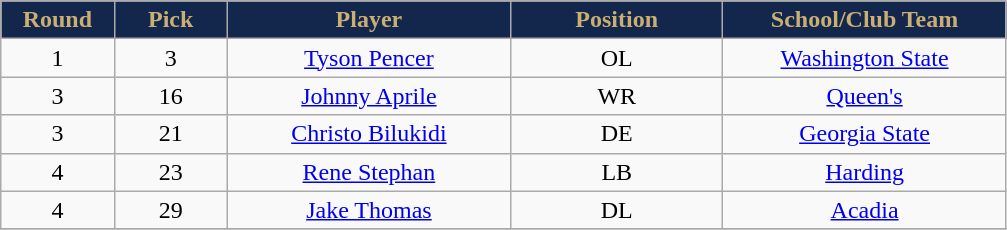<table class="wikitable sortable">
<tr>
<th style="background:#13264B;color:#C9AF74;" width="8%">Round</th>
<th style="background:#13264B;color:#C9AF74;" width="8%">Pick</th>
<th style="background:#13264B;color:#C9AF74;" width="20%">Player</th>
<th style="background:#13264B;color:#C9AF74;" width="15%">Position</th>
<th style="background:#13264B;color:#C9AF74;" width="20%">School/Club Team</th>
</tr>
<tr align="center">
<td align=center>1</td>
<td>3</td>
<td><a href='#'>Tyson Pencer</a></td>
<td>OL</td>
<td><a href='#'>Washington State</a></td>
</tr>
<tr align="center">
<td align=center>3</td>
<td>16</td>
<td><a href='#'>Johnny Aprile</a></td>
<td>WR</td>
<td><a href='#'>Queen's</a></td>
</tr>
<tr align="center">
<td align=center>3</td>
<td>21</td>
<td><a href='#'>Christo Bilukidi</a></td>
<td>DE</td>
<td><a href='#'>Georgia State</a></td>
</tr>
<tr align="center">
<td align=center>4</td>
<td>23</td>
<td><a href='#'>Rene Stephan</a></td>
<td>LB</td>
<td><a href='#'>Harding</a></td>
</tr>
<tr align="center">
<td align=center>4</td>
<td>29</td>
<td><a href='#'>Jake Thomas</a></td>
<td>DL</td>
<td><a href='#'>Acadia</a></td>
</tr>
<tr>
</tr>
</table>
